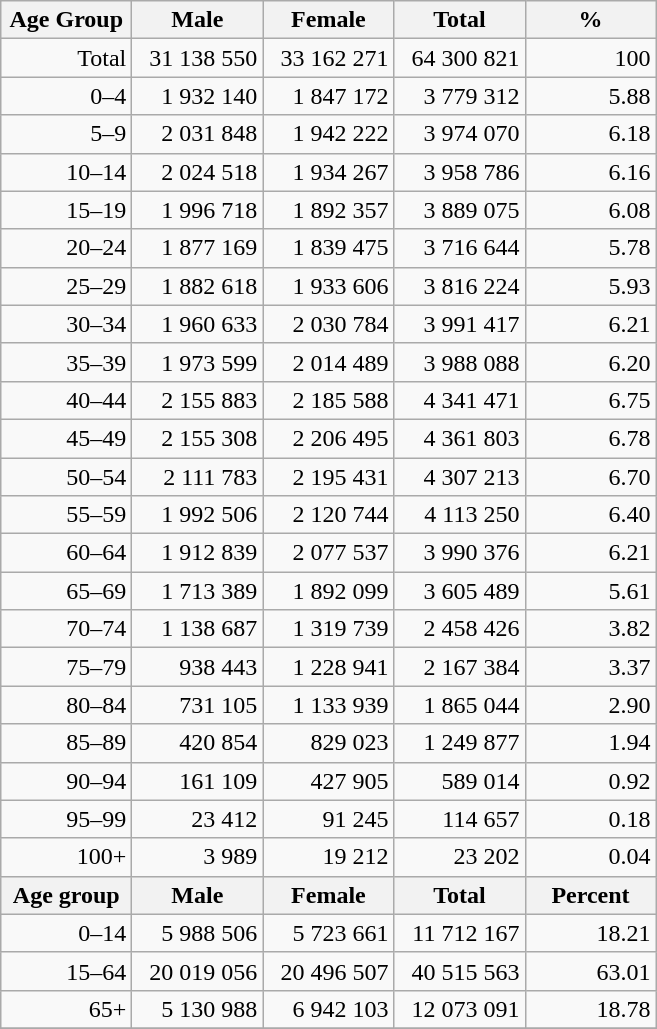<table class="wikitable">
<tr>
<th width="80pt">Age Group</th>
<th width="80pt">Male</th>
<th width="80pt">Female</th>
<th width="80pt">Total</th>
<th width="80pt">%</th>
</tr>
<tr>
<td align="right">Total</td>
<td align="right">31 138 550</td>
<td align="right">33 162 271</td>
<td align="right">64 300 821</td>
<td align="right">100</td>
</tr>
<tr>
<td align="right">0–4</td>
<td align="right">1 932 140</td>
<td align="right">1 847 172</td>
<td align="right">3 779 312</td>
<td align="right">5.88</td>
</tr>
<tr>
<td align="right">5–9</td>
<td align="right">2 031 848</td>
<td align="right">1 942 222</td>
<td align="right">3 974 070</td>
<td align="right">6.18</td>
</tr>
<tr>
<td align="right">10–14</td>
<td align="right">2 024 518</td>
<td align="right">1 934 267</td>
<td align="right">3 958 786</td>
<td align="right">6.16</td>
</tr>
<tr>
<td align="right">15–19</td>
<td align="right">1 996 718</td>
<td align="right">1 892 357</td>
<td align="right">3 889 075</td>
<td align="right">6.08</td>
</tr>
<tr>
<td align="right">20–24</td>
<td align="right">1 877 169</td>
<td align="right">1 839 475</td>
<td align="right">3 716 644</td>
<td align="right">5.78</td>
</tr>
<tr>
<td align="right">25–29</td>
<td align="right">1 882 618</td>
<td align="right">1 933 606</td>
<td align="right">3 816 224</td>
<td align="right">5.93</td>
</tr>
<tr>
<td align="right">30–34</td>
<td align="right">1 960 633</td>
<td align="right">2 030 784</td>
<td align="right">3 991 417</td>
<td align="right">6.21</td>
</tr>
<tr>
<td align="right">35–39</td>
<td align="right">1 973 599</td>
<td align="right">2 014 489</td>
<td align="right">3 988 088</td>
<td align="right">6.20</td>
</tr>
<tr>
<td align="right">40–44</td>
<td align="right">2 155 883</td>
<td align="right">2 185 588</td>
<td align="right">4 341 471</td>
<td align="right">6.75</td>
</tr>
<tr>
<td align="right">45–49</td>
<td align="right">2 155 308</td>
<td align="right">2 206 495</td>
<td align="right">4 361 803</td>
<td align="right">6.78</td>
</tr>
<tr>
<td align="right">50–54</td>
<td align="right">2 111 783</td>
<td align="right">2 195 431</td>
<td align="right">4 307 213</td>
<td align="right">6.70</td>
</tr>
<tr>
<td align="right">55–59</td>
<td align="right">1 992 506</td>
<td align="right">2 120 744</td>
<td align="right">4 113 250</td>
<td align="right">6.40</td>
</tr>
<tr>
<td align="right">60–64</td>
<td align="right">1 912 839</td>
<td align="right">2 077 537</td>
<td align="right">3 990 376</td>
<td align="right">6.21</td>
</tr>
<tr>
<td align="right">65–69</td>
<td align="right">1 713 389</td>
<td align="right">1 892 099</td>
<td align="right">3 605 489</td>
<td align="right">5.61</td>
</tr>
<tr>
<td align="right">70–74</td>
<td align="right">1 138 687</td>
<td align="right">1 319 739</td>
<td align="right">2 458 426</td>
<td align="right">3.82</td>
</tr>
<tr>
<td align="right">75–79</td>
<td align="right">938 443</td>
<td align="right">1 228 941</td>
<td align="right">2 167 384</td>
<td align="right">3.37</td>
</tr>
<tr>
<td align="right">80–84</td>
<td align="right">731 105</td>
<td align="right">1 133 939</td>
<td align="right">1 865 044</td>
<td align="right">2.90</td>
</tr>
<tr>
<td align="right">85–89</td>
<td align="right">420 854</td>
<td align="right">829 023</td>
<td align="right">1 249 877</td>
<td align="right">1.94</td>
</tr>
<tr>
<td align="right">90–94</td>
<td align="right">161 109</td>
<td align="right">427 905</td>
<td align="right">589 014</td>
<td align="right">0.92</td>
</tr>
<tr>
<td align="right">95–99</td>
<td align="right">23 412</td>
<td align="right">91 245</td>
<td align="right">114 657</td>
<td align="right">0.18</td>
</tr>
<tr>
<td align="right">100+</td>
<td align="right">3 989</td>
<td align="right">19 212</td>
<td align="right">23 202</td>
<td align="right">0.04</td>
</tr>
<tr>
<th width="50">Age group</th>
<th width="80pt">Male</th>
<th width="80">Female</th>
<th width="80">Total</th>
<th width="50">Percent</th>
</tr>
<tr>
<td align="right">0–14</td>
<td align="right">5 988 506</td>
<td align="right">5 723 661</td>
<td align="right">11 712 167</td>
<td align="right">18.21</td>
</tr>
<tr>
<td align="right">15–64</td>
<td align="right">20 019 056</td>
<td align="right">20 496 507</td>
<td align="right">40 515 563</td>
<td align="right">63.01</td>
</tr>
<tr>
<td align="right">65+</td>
<td align="right">5 130 988</td>
<td align="right">6 942 103</td>
<td align="right">12 073 091</td>
<td align="right">18.78</td>
</tr>
<tr>
</tr>
</table>
